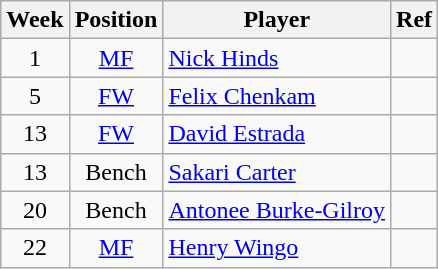<table class=wikitable>
<tr>
<th>Week</th>
<th>Position</th>
<th>Player</th>
<th>Ref</th>
</tr>
<tr>
<td align=center>1</td>
<td align=center><a href='#'>MF</a></td>
<td> <a href='#'>Nick Hinds</a></td>
<td></td>
</tr>
<tr>
<td align=center>5</td>
<td align=center><a href='#'>FW</a></td>
<td> <a href='#'>Felix Chenkam</a></td>
<td></td>
</tr>
<tr>
<td align=center>13</td>
<td align=center><a href='#'>FW</a></td>
<td> <a href='#'>David Estrada</a></td>
<td></td>
</tr>
<tr>
<td align=center>13</td>
<td align=center>Bench</td>
<td> <a href='#'>Sakari Carter</a></td>
<td></td>
</tr>
<tr>
<td align=center>20</td>
<td align=center>Bench</td>
<td> <a href='#'>Antonee Burke-Gilroy</a></td>
<td></td>
</tr>
<tr>
<td align=center>22</td>
<td align=center><a href='#'>MF</a></td>
<td> <a href='#'>Henry Wingo</a></td>
<td></td>
</tr>
</table>
